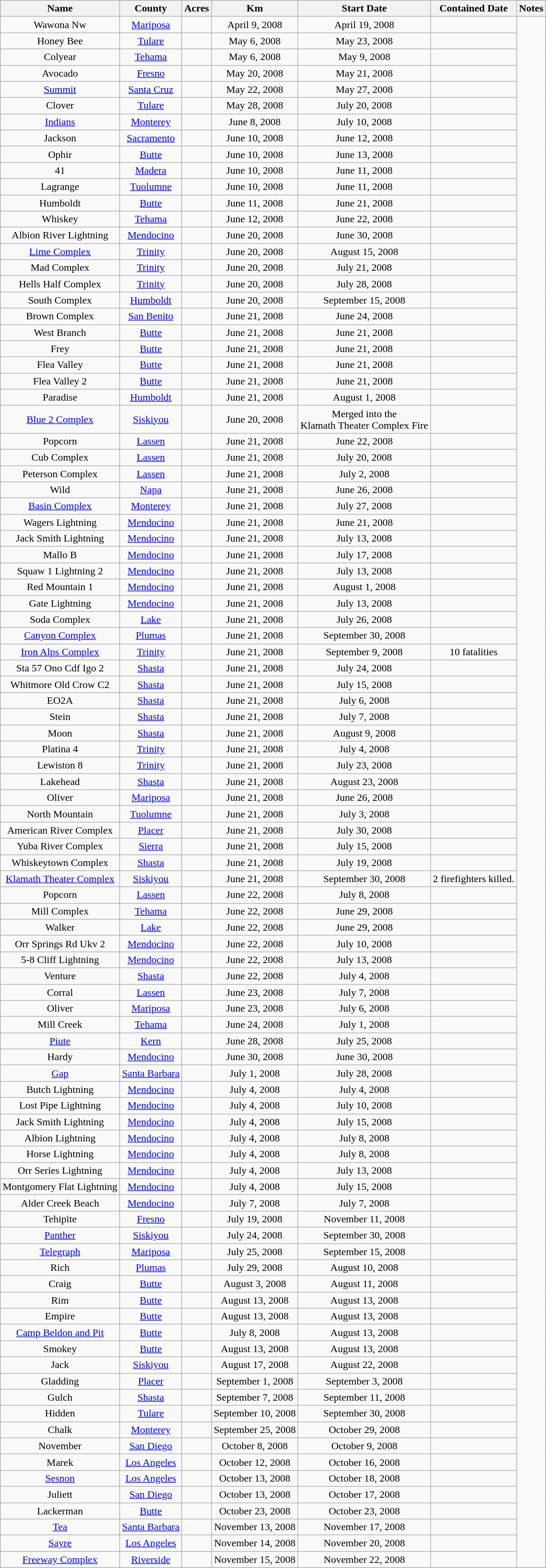<table class="wikitable sortable" style="text-align:center;">
<tr>
<th>Name</th>
<th>County</th>
<th>Acres</th>
<th>Km</th>
<th>Start Date</th>
<th>Contained Date</th>
<th>Notes</th>
</tr>
<tr>
<td>Wawona Nw</td>
<td><a href='#'>Mariposa</a></td>
<td></td>
<td>April 9, 2008</td>
<td>April 19, 2008</td>
<td></td>
</tr>
<tr>
<td>Honey Bee</td>
<td><a href='#'>Tulare</a></td>
<td></td>
<td>May 6, 2008</td>
<td>May 23, 2008</td>
<td></td>
</tr>
<tr>
<td>Colyear</td>
<td><a href='#'>Tehama</a></td>
<td></td>
<td>May 6, 2008</td>
<td>May 9, 2008</td>
<td></td>
</tr>
<tr>
<td>Avocado</td>
<td><a href='#'>Fresno</a></td>
<td></td>
<td>May 20, 2008</td>
<td>May 21, 2008</td>
<td></td>
</tr>
<tr>
<td><a href='#'>Summit</a></td>
<td><a href='#'>Santa Cruz</a></td>
<td></td>
<td>May 22, 2008</td>
<td>May 27, 2008</td>
<td></td>
</tr>
<tr>
<td>Clover</td>
<td><a href='#'>Tulare</a></td>
<td></td>
<td>May 28, 2008</td>
<td>July 20, 2008</td>
<td></td>
</tr>
<tr>
<td><a href='#'>Indians</a></td>
<td><a href='#'>Monterey</a></td>
<td></td>
<td>June 8, 2008</td>
<td>July 10, 2008</td>
<td></td>
</tr>
<tr>
<td>Jackson</td>
<td><a href='#'>Sacramento</a></td>
<td></td>
<td>June 10, 2008</td>
<td>June 12, 2008</td>
<td></td>
</tr>
<tr>
<td>Ophir</td>
<td><a href='#'>Butte</a></td>
<td></td>
<td>June 10, 2008</td>
<td>June 13, 2008</td>
<td></td>
</tr>
<tr>
<td>41</td>
<td><a href='#'>Madera</a></td>
<td></td>
<td>June 10, 2008</td>
<td>June 11, 2008</td>
<td></td>
</tr>
<tr>
<td>Lagrange</td>
<td><a href='#'>Tuolumne</a></td>
<td></td>
<td>June 10, 2008</td>
<td>June 11, 2008</td>
<td></td>
</tr>
<tr>
<td>Humboldt</td>
<td><a href='#'>Butte</a></td>
<td></td>
<td>June 11, 2008</td>
<td>June 21, 2008</td>
<td></td>
</tr>
<tr>
<td>Whiskey</td>
<td><a href='#'>Tehama</a></td>
<td></td>
<td>June 12, 2008</td>
<td>June 22, 2008</td>
<td></td>
</tr>
<tr>
<td>Albion River Lightning</td>
<td><a href='#'>Mendocino</a></td>
<td></td>
<td>June 20, 2008</td>
<td>June 30, 2008</td>
<td></td>
</tr>
<tr>
<td><a href='#'>Lime Complex</a></td>
<td><a href='#'>Trinity</a></td>
<td></td>
<td>June 20, 2008</td>
<td>August 15, 2008</td>
<td></td>
</tr>
<tr>
<td>Mad Complex</td>
<td><a href='#'>Trinity</a></td>
<td></td>
<td>June 20, 2008</td>
<td>July 21, 2008</td>
<td></td>
</tr>
<tr>
<td>Hells Half Complex</td>
<td><a href='#'>Trinity</a></td>
<td></td>
<td>June 20, 2008</td>
<td>July 28, 2008</td>
<td></td>
</tr>
<tr>
<td>South Complex</td>
<td><a href='#'>Humboldt</a></td>
<td></td>
<td>June 20, 2008</td>
<td>September 15, 2008</td>
<td></td>
</tr>
<tr>
<td>Brown Complex</td>
<td><a href='#'>San Benito</a></td>
<td></td>
<td>June 21, 2008</td>
<td>June 24, 2008</td>
<td></td>
</tr>
<tr>
<td>West Branch</td>
<td><a href='#'>Butte</a></td>
<td></td>
<td>June 21, 2008</td>
<td>June 21, 2008</td>
<td></td>
</tr>
<tr>
<td>Frey</td>
<td><a href='#'>Butte</a></td>
<td></td>
<td>June 21, 2008</td>
<td>June 21, 2008</td>
<td></td>
</tr>
<tr>
<td>Flea Valley</td>
<td><a href='#'>Butte</a></td>
<td></td>
<td>June 21, 2008</td>
<td>June 21, 2008</td>
<td></td>
</tr>
<tr>
<td>Flea Valley 2</td>
<td><a href='#'>Butte</a></td>
<td></td>
<td>June 21, 2008</td>
<td>June 21, 2008</td>
<td></td>
</tr>
<tr>
<td>Paradise</td>
<td><a href='#'>Humboldt</a></td>
<td></td>
<td>June 21, 2008</td>
<td>August 1, 2008</td>
<td></td>
</tr>
<tr>
<td><a href='#'>Blue 2 Complex</a></td>
<td><a href='#'>Siskiyou</a></td>
<td></td>
<td>June 20, 2008</td>
<td>Merged into the<br> Klamath Theater Complex Fire</td>
<td></td>
</tr>
<tr>
<td>Popcorn</td>
<td><a href='#'>Lassen</a></td>
<td></td>
<td>June 21, 2008</td>
<td>June 22, 2008</td>
<td></td>
</tr>
<tr>
<td>Cub Complex</td>
<td><a href='#'>Lassen</a></td>
<td></td>
<td>June 21, 2008</td>
<td>July 20, 2008</td>
<td></td>
</tr>
<tr>
<td>Peterson Complex</td>
<td><a href='#'>Lassen</a></td>
<td></td>
<td>June 21, 2008</td>
<td>July 2, 2008</td>
<td></td>
</tr>
<tr>
<td>Wild</td>
<td><a href='#'>Napa</a></td>
<td></td>
<td>June 21, 2008</td>
<td>June 26, 2008</td>
<td></td>
</tr>
<tr>
<td><a href='#'>Basin Complex</a></td>
<td><a href='#'>Monterey</a></td>
<td></td>
<td>June 21, 2008</td>
<td>July 27, 2008</td>
<td></td>
</tr>
<tr>
<td>Wagers Lightning</td>
<td><a href='#'>Mendocino</a></td>
<td></td>
<td>June 21, 2008</td>
<td>June 21, 2008</td>
<td></td>
</tr>
<tr>
<td>Jack Smith Lightning</td>
<td><a href='#'>Mendocino</a></td>
<td></td>
<td>June 21, 2008</td>
<td>July 13, 2008</td>
<td></td>
</tr>
<tr>
<td>Mallo B</td>
<td><a href='#'>Mendocino</a></td>
<td></td>
<td>June 21, 2008</td>
<td>July 17, 2008</td>
<td></td>
</tr>
<tr>
<td>Squaw 1 Lightning 2</td>
<td><a href='#'>Mendocino</a></td>
<td></td>
<td>June 21, 2008</td>
<td>July 13, 2008</td>
<td></td>
</tr>
<tr>
<td>Red Mountain 1</td>
<td><a href='#'>Mendocino</a></td>
<td></td>
<td>June 21, 2008</td>
<td>August 1, 2008</td>
<td></td>
</tr>
<tr>
<td>Gate Lightning</td>
<td><a href='#'>Mendocino</a></td>
<td></td>
<td>June 21, 2008</td>
<td>July 13, 2008</td>
<td></td>
</tr>
<tr>
<td>Soda Complex</td>
<td><a href='#'>Lake</a></td>
<td></td>
<td>June 21, 2008</td>
<td>July 26, 2008</td>
<td></td>
</tr>
<tr>
<td><a href='#'>Canyon Complex</a></td>
<td><a href='#'>Plumas</a></td>
<td></td>
<td>June 21, 2008</td>
<td>September 30, 2008</td>
<td></td>
</tr>
<tr>
<td><a href='#'>Iron Alps Complex</a></td>
<td><a href='#'>Trinity</a></td>
<td></td>
<td>June 21, 2008</td>
<td>September 9, 2008</td>
<td>10 fatalities</td>
</tr>
<tr>
<td>Sta 57 Ono Cdf Igo 2</td>
<td><a href='#'>Shasta</a></td>
<td></td>
<td>June 21, 2008</td>
<td>July 24, 2008</td>
<td></td>
</tr>
<tr>
<td>Whitmore Old Crow C2</td>
<td><a href='#'>Shasta</a></td>
<td></td>
<td>June 21, 2008</td>
<td>July 15, 2008</td>
<td></td>
</tr>
<tr>
<td>EO2A</td>
<td><a href='#'>Shasta</a></td>
<td></td>
<td>June 21, 2008</td>
<td>July 6, 2008</td>
<td></td>
</tr>
<tr>
<td>Stein</td>
<td><a href='#'>Shasta</a></td>
<td></td>
<td>June 21, 2008</td>
<td>July 7, 2008</td>
<td></td>
</tr>
<tr>
<td>Moon</td>
<td><a href='#'>Shasta</a></td>
<td></td>
<td>June 21, 2008</td>
<td>August 9, 2008</td>
<td></td>
</tr>
<tr>
<td>Platina 4</td>
<td><a href='#'>Trinity</a></td>
<td></td>
<td>June 21, 2008</td>
<td>July 4, 2008</td>
<td></td>
</tr>
<tr>
<td>Lewiston 8</td>
<td><a href='#'>Trinity</a></td>
<td></td>
<td>June 21, 2008</td>
<td>July 23, 2008</td>
<td></td>
</tr>
<tr>
<td>Lakehead</td>
<td><a href='#'>Shasta</a></td>
<td></td>
<td>June 21, 2008</td>
<td>August 23, 2008</td>
<td></td>
</tr>
<tr>
<td>Oliver</td>
<td><a href='#'>Mariposa</a></td>
<td></td>
<td>June 21, 2008</td>
<td>June 26, 2008</td>
<td></td>
</tr>
<tr>
<td>North Mountain</td>
<td><a href='#'>Tuolumne</a></td>
<td></td>
<td>June 21, 2008</td>
<td>July 3, 2008</td>
<td></td>
</tr>
<tr>
<td>American River Complex</td>
<td><a href='#'>Placer</a></td>
<td></td>
<td>June 21, 2008</td>
<td>July 30, 2008</td>
<td></td>
</tr>
<tr>
<td>Yuba River Complex</td>
<td><a href='#'>Sierra</a></td>
<td></td>
<td>June 21, 2008</td>
<td>July 15, 2008</td>
<td></td>
</tr>
<tr>
<td>Whiskeytown Complex</td>
<td><a href='#'>Shasta</a></td>
<td></td>
<td>June 21, 2008</td>
<td>July 19, 2008</td>
<td></td>
</tr>
<tr>
<td><a href='#'>Klamath Theater Complex</a></td>
<td><a href='#'>Siskiyou</a></td>
<td></td>
<td>June 21, 2008</td>
<td>September 30, 2008</td>
<td>2 firefighters killed.</td>
</tr>
<tr>
<td>Popcorn</td>
<td><a href='#'>Lassen</a></td>
<td></td>
<td>June 22, 2008</td>
<td>July 8, 2008</td>
<td></td>
</tr>
<tr>
<td>Mill Complex</td>
<td><a href='#'>Tehama</a></td>
<td></td>
<td>June 22, 2008</td>
<td>June 29, 2008</td>
<td></td>
</tr>
<tr>
<td>Walker</td>
<td><a href='#'>Lake</a></td>
<td></td>
<td>June 22, 2008</td>
<td>June 29, 2008</td>
<td></td>
</tr>
<tr>
<td>Orr Springs Rd Ukv 2</td>
<td><a href='#'>Mendocino</a></td>
<td></td>
<td>June 22, 2008</td>
<td>July 10, 2008</td>
<td></td>
</tr>
<tr>
<td>5-8 Cliff Lightning</td>
<td><a href='#'>Mendocino</a></td>
<td></td>
<td>June 22, 2008</td>
<td>July 13, 2008</td>
<td></td>
</tr>
<tr>
<td>Venture</td>
<td><a href='#'>Shasta</a></td>
<td></td>
<td>June 22, 2008</td>
<td>July 4, 2008</td>
<td></td>
</tr>
<tr>
<td>Corral</td>
<td><a href='#'>Lassen</a></td>
<td></td>
<td>June 23, 2008</td>
<td>July 7, 2008</td>
<td></td>
</tr>
<tr>
<td>Oliver</td>
<td><a href='#'>Mariposa</a></td>
<td></td>
<td>June 23, 2008</td>
<td>July 6, 2008</td>
<td></td>
</tr>
<tr>
<td>Mill Creek</td>
<td><a href='#'>Tehama</a></td>
<td></td>
<td>June 24, 2008</td>
<td>July 1, 2008</td>
<td></td>
</tr>
<tr>
<td><a href='#'>Piute</a></td>
<td><a href='#'>Kern</a></td>
<td></td>
<td>June 28, 2008</td>
<td>July 25, 2008</td>
<td></td>
</tr>
<tr>
<td>Hardy</td>
<td><a href='#'>Mendocino</a></td>
<td></td>
<td>June 30, 2008</td>
<td>June 30, 2008</td>
<td></td>
</tr>
<tr>
<td><a href='#'>Gap</a></td>
<td><a href='#'>Santa Barbara</a></td>
<td></td>
<td>July 1, 2008</td>
<td>July 28, 2008</td>
<td></td>
</tr>
<tr>
<td>Butch Lightning</td>
<td><a href='#'>Mendocino</a></td>
<td></td>
<td>July 4, 2008</td>
<td>July 4, 2008</td>
<td></td>
</tr>
<tr>
<td>Lost Pipe Lightning</td>
<td><a href='#'>Mendocino</a></td>
<td></td>
<td>July 4, 2008</td>
<td>July 10, 2008</td>
<td></td>
</tr>
<tr>
<td>Jack Smith Lightning</td>
<td><a href='#'>Mendocino</a></td>
<td></td>
<td>July 4, 2008</td>
<td>July 15, 2008</td>
<td></td>
</tr>
<tr>
<td>Albion Lightning</td>
<td><a href='#'>Mendocino</a></td>
<td></td>
<td>July 4, 2008</td>
<td>July 8, 2008</td>
<td></td>
</tr>
<tr>
<td>Horse Lightning</td>
<td><a href='#'>Mendocino</a></td>
<td></td>
<td>July 4, 2008</td>
<td>July 8, 2008</td>
<td></td>
</tr>
<tr>
<td>Orr Series Lightning</td>
<td><a href='#'>Mendocino</a></td>
<td></td>
<td>July 4, 2008</td>
<td>July 13, 2008</td>
<td></td>
</tr>
<tr>
<td>Montgomery Flat Lightning</td>
<td><a href='#'>Mendocino</a></td>
<td></td>
<td>July 4, 2008</td>
<td>July 15, 2008</td>
<td></td>
</tr>
<tr>
<td>Alder Creek Beach</td>
<td><a href='#'>Mendocino</a></td>
<td></td>
<td>July 7, 2008</td>
<td>July 7, 2008</td>
<td></td>
</tr>
<tr>
<td>Tehipite</td>
<td><a href='#'>Fresno</a></td>
<td></td>
<td>July 19, 2008</td>
<td>November 11, 2008</td>
<td></td>
</tr>
<tr>
<td><a href='#'>Panther</a></td>
<td><a href='#'>Siskiyou</a></td>
<td></td>
<td>July 24, 2008</td>
<td>September 30, 2008</td>
<td></td>
</tr>
<tr>
<td><a href='#'>Telegraph</a></td>
<td><a href='#'>Mariposa</a></td>
<td></td>
<td>July 25, 2008</td>
<td>September 15, 2008</td>
<td></td>
</tr>
<tr>
<td>Rich</td>
<td><a href='#'>Plumas</a></td>
<td></td>
<td>July 29, 2008</td>
<td>August 10, 2008</td>
<td></td>
</tr>
<tr>
<td>Craig</td>
<td><a href='#'>Butte</a></td>
<td></td>
<td>August 3, 2008</td>
<td>August 11, 2008</td>
<td></td>
</tr>
<tr>
<td>Rim</td>
<td><a href='#'>Butte</a></td>
<td></td>
<td>August 13, 2008</td>
<td>August 13, 2008</td>
<td></td>
</tr>
<tr>
<td>Empire</td>
<td><a href='#'>Butte</a></td>
<td></td>
<td>August 13, 2008</td>
<td>August 13, 2008</td>
<td></td>
</tr>
<tr>
<td><a href='#'>Camp Beldon and Pit</a></td>
<td><a href='#'>Butte</a></td>
<td></td>
<td>July 8, 2008</td>
<td>August 13, 2008</td>
<td></td>
</tr>
<tr>
<td>Smokey</td>
<td><a href='#'>Butte</a></td>
<td></td>
<td>August 13, 2008</td>
<td>August 13, 2008</td>
<td></td>
</tr>
<tr>
<td>Jack</td>
<td><a href='#'>Siskiyou</a></td>
<td></td>
<td>August 17, 2008</td>
<td>August 22, 2008</td>
<td></td>
</tr>
<tr>
<td>Gladding</td>
<td><a href='#'>Placer</a></td>
<td></td>
<td>September 1, 2008</td>
<td>September 3, 2008</td>
<td></td>
</tr>
<tr>
<td>Gulch</td>
<td><a href='#'>Shasta</a></td>
<td></td>
<td>September 7, 2008</td>
<td>September 11, 2008</td>
<td></td>
</tr>
<tr>
<td>Hidden</td>
<td><a href='#'>Tulare</a></td>
<td></td>
<td>September 10, 2008</td>
<td>September 30, 2008</td>
<td></td>
</tr>
<tr>
<td>Chalk</td>
<td><a href='#'>Monterey</a></td>
<td></td>
<td>September 25, 2008</td>
<td>October 29, 2008</td>
<td></td>
</tr>
<tr>
<td>November</td>
<td><a href='#'>San Diego</a></td>
<td></td>
<td>October 8, 2008</td>
<td>October 9, 2008</td>
<td></td>
</tr>
<tr>
<td>Marek</td>
<td><a href='#'>Los Angeles</a></td>
<td></td>
<td>October 12, 2008</td>
<td>October 16, 2008</td>
<td></td>
</tr>
<tr>
<td><a href='#'>Sesnon</a></td>
<td><a href='#'>Los Angeles</a></td>
<td></td>
<td>October 13, 2008</td>
<td>October 18, 2008</td>
<td></td>
</tr>
<tr>
<td>Juliett</td>
<td><a href='#'>San Diego</a></td>
<td></td>
<td>October 13, 2008</td>
<td>October 17, 2008</td>
<td></td>
</tr>
<tr>
<td>Lackerman</td>
<td><a href='#'>Butte</a></td>
<td></td>
<td>October 23, 2008</td>
<td>October 23, 2008</td>
<td></td>
</tr>
<tr>
<td><a href='#'>Tea</a></td>
<td><a href='#'>Santa Barbara</a></td>
<td></td>
<td>November 13, 2008</td>
<td>November 17, 2008</td>
<td></td>
</tr>
<tr>
<td><a href='#'>Sayre</a></td>
<td><a href='#'>Los Angeles</a></td>
<td></td>
<td>November 14, 2008</td>
<td>November 20, 2008</td>
<td></td>
</tr>
<tr>
<td><a href='#'>Freeway Complex</a></td>
<td><a href='#'>Riverside</a></td>
<td></td>
<td>November 15, 2008</td>
<td>November 22, 2008</td>
<td></td>
</tr>
</table>
